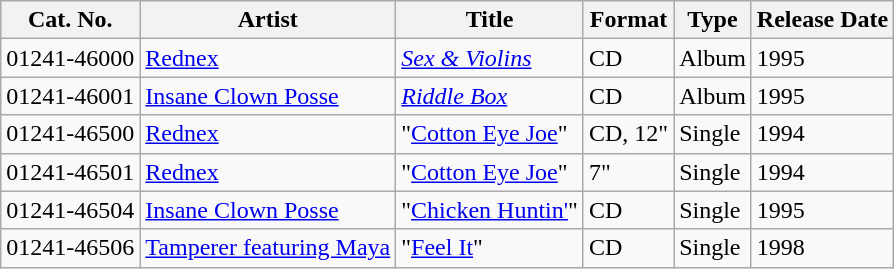<table class="wikitable sortable">
<tr>
<th>Cat. No.</th>
<th>Artist</th>
<th>Title</th>
<th>Format</th>
<th>Type</th>
<th>Release Date</th>
</tr>
<tr>
<td>01241-46000</td>
<td><a href='#'>Rednex</a></td>
<td><em><a href='#'>Sex & Violins</a></em></td>
<td>CD</td>
<td>Album</td>
<td>1995</td>
</tr>
<tr>
<td>01241-46001</td>
<td><a href='#'>Insane Clown Posse</a></td>
<td><em><a href='#'>Riddle Box</a></em></td>
<td>CD</td>
<td>Album</td>
<td>1995</td>
</tr>
<tr>
<td>01241-46500</td>
<td><a href='#'>Rednex</a></td>
<td>"<a href='#'>Cotton Eye Joe</a>"</td>
<td>CD, 12"</td>
<td>Single</td>
<td>1994</td>
</tr>
<tr>
<td>01241-46501</td>
<td><a href='#'>Rednex</a></td>
<td>"<a href='#'>Cotton Eye Joe</a>"</td>
<td>7"</td>
<td>Single</td>
<td>1994</td>
</tr>
<tr>
<td>01241-46504</td>
<td><a href='#'>Insane Clown Posse</a></td>
<td>"<a href='#'>Chicken Huntin'</a>"</td>
<td>CD</td>
<td>Single</td>
<td>1995</td>
</tr>
<tr>
<td>01241-46506</td>
<td><a href='#'>Tamperer featuring Maya</a></td>
<td>"<a href='#'>Feel It</a>"</td>
<td>CD</td>
<td>Single</td>
<td>1998</td>
</tr>
</table>
